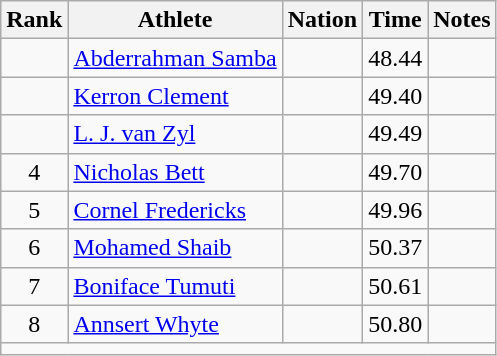<table class="wikitable mw-datatable sortable" style="text-align:center;">
<tr>
<th>Rank</th>
<th>Athlete</th>
<th>Nation</th>
<th>Time</th>
<th>Notes</th>
</tr>
<tr>
<td></td>
<td align=left><a href='#'>Abderrahman Samba</a></td>
<td align=left></td>
<td>48.44</td>
<td></td>
</tr>
<tr>
<td></td>
<td align=left><a href='#'>Kerron Clement</a></td>
<td align=left></td>
<td>49.40</td>
<td></td>
</tr>
<tr>
<td></td>
<td align=left><a href='#'>L. J. van Zyl</a></td>
<td align=left></td>
<td>49.49</td>
<td></td>
</tr>
<tr>
<td>4</td>
<td align=left><a href='#'>Nicholas Bett</a></td>
<td align=left></td>
<td>49.70</td>
<td></td>
</tr>
<tr>
<td>5</td>
<td align=left><a href='#'>Cornel Fredericks</a></td>
<td align=left></td>
<td>49.96</td>
<td></td>
</tr>
<tr>
<td>6</td>
<td align=left><a href='#'>Mohamed Shaib</a></td>
<td align=left></td>
<td>50.37</td>
<td></td>
</tr>
<tr>
<td>7</td>
<td align=left><a href='#'>Boniface Tumuti</a></td>
<td align=left></td>
<td>50.61</td>
<td></td>
</tr>
<tr>
<td>8</td>
<td align=left><a href='#'>Annsert Whyte</a></td>
<td align=left></td>
<td>50.80</td>
<td></td>
</tr>
<tr class="sortbottom">
<td colspan=5></td>
</tr>
</table>
